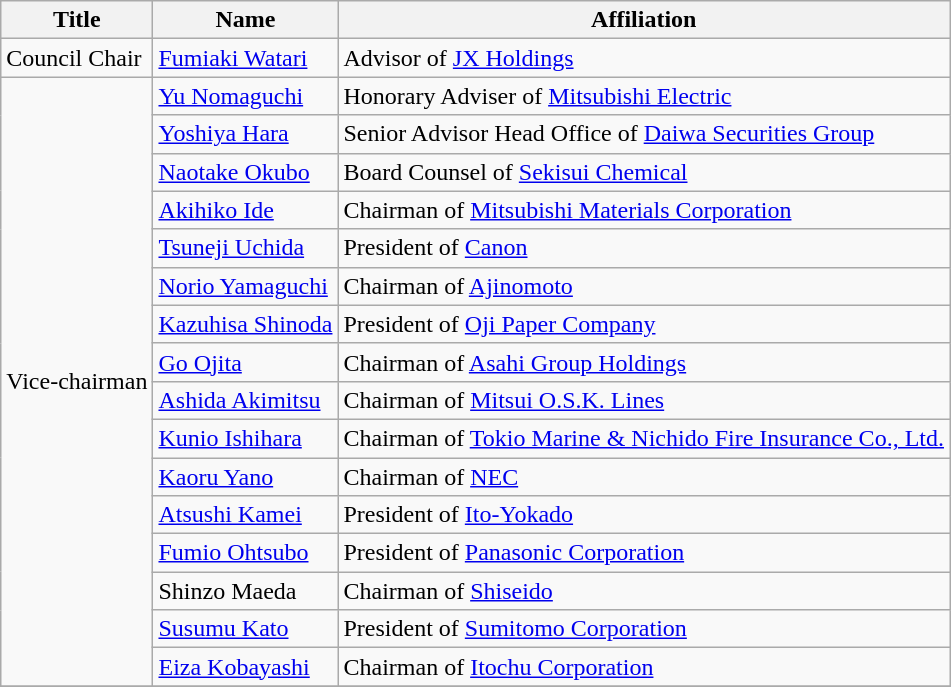<table class="wikitable">
<tr>
<th>Title</th>
<th>Name</th>
<th>Affiliation</th>
</tr>
<tr>
<td>Council Chair</td>
<td><a href='#'>Fumiaki Watari</a></td>
<td>Advisor of <a href='#'>JX Holdings</a></td>
</tr>
<tr>
<td rowspan="16">Vice-chairman</td>
<td><a href='#'>Yu Nomaguchi</a></td>
<td>Honorary Adviser of <a href='#'>Mitsubishi Electric</a></td>
</tr>
<tr>
<td><a href='#'>Yoshiya Hara</a></td>
<td>Senior Advisor Head Office of <a href='#'>Daiwa Securities Group</a></td>
</tr>
<tr>
<td><a href='#'>Naotake Okubo</a></td>
<td>Board Counsel of <a href='#'>Sekisui Chemical</a></td>
</tr>
<tr>
<td><a href='#'>Akihiko Ide</a></td>
<td>Chairman of <a href='#'>Mitsubishi Materials Corporation</a></td>
</tr>
<tr>
<td><a href='#'>Tsuneji Uchida</a></td>
<td>President of <a href='#'>Canon</a></td>
</tr>
<tr>
<td><a href='#'>Norio Yamaguchi</a></td>
<td>Chairman of <a href='#'>Ajinomoto</a></td>
</tr>
<tr>
<td><a href='#'>Kazuhisa Shinoda</a></td>
<td>President of <a href='#'>Oji Paper Company</a></td>
</tr>
<tr>
<td><a href='#'>Go Ojita</a></td>
<td>Chairman of <a href='#'>Asahi Group Holdings</a></td>
</tr>
<tr>
<td><a href='#'>Ashida Akimitsu</a></td>
<td>Chairman of <a href='#'>Mitsui O.S.K. Lines</a></td>
</tr>
<tr>
<td><a href='#'>Kunio Ishihara</a></td>
<td>Chairman of <a href='#'>Tokio Marine & Nichido Fire Insurance Co., Ltd.</a></td>
</tr>
<tr>
<td><a href='#'>Kaoru Yano</a></td>
<td>Chairman of <a href='#'>NEC</a></td>
</tr>
<tr>
<td><a href='#'>Atsushi Kamei</a></td>
<td>President of <a href='#'>Ito-Yokado</a></td>
</tr>
<tr>
<td><a href='#'>Fumio Ohtsubo</a></td>
<td>President of <a href='#'>Panasonic Corporation</a></td>
</tr>
<tr>
<td>Shinzo Maeda</td>
<td>Chairman of <a href='#'>Shiseido</a></td>
</tr>
<tr>
<td><a href='#'>Susumu Kato</a></td>
<td>President of <a href='#'>Sumitomo Corporation</a></td>
</tr>
<tr>
<td><a href='#'>Eiza Kobayashi</a></td>
<td>Chairman of <a href='#'>Itochu Corporation</a></td>
</tr>
<tr>
</tr>
</table>
